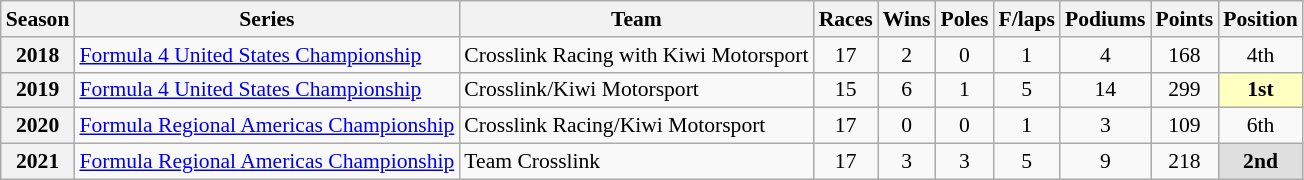<table class="wikitable" style="font-size: 90%; text-align:center">
<tr>
<th>Season</th>
<th>Series</th>
<th>Team</th>
<th>Races</th>
<th>Wins</th>
<th>Poles</th>
<th>F/laps</th>
<th>Podiums</th>
<th>Points</th>
<th>Position</th>
</tr>
<tr>
<th>2018</th>
<td align=left><a href='#'>Formula 4 United States Championship</a></td>
<td align=left>Crosslink Racing with Kiwi Motorsport</td>
<td>17</td>
<td>2</td>
<td>0</td>
<td>1</td>
<td>4</td>
<td>168</td>
<td>4th</td>
</tr>
<tr>
<th>2019</th>
<td align=left><a href='#'>Formula 4 United States Championship</a></td>
<td align=left>Crosslink/Kiwi Motorsport</td>
<td>15</td>
<td>6</td>
<td>1</td>
<td>5</td>
<td>14</td>
<td>299</td>
<td style="background:#FFFFBF;"><strong>1st</strong></td>
</tr>
<tr>
<th>2020</th>
<td align=left><a href='#'>Formula Regional Americas Championship</a></td>
<td align=left>Crosslink Racing/Kiwi Motorsport</td>
<td>17</td>
<td>0</td>
<td>0</td>
<td>1</td>
<td>3</td>
<td>109</td>
<td>6th</td>
</tr>
<tr>
<th>2021</th>
<td align=left><a href='#'>Formula Regional Americas Championship</a></td>
<td align=left>Team Crosslink</td>
<td>17</td>
<td>3</td>
<td>3</td>
<td>5</td>
<td>9</td>
<td>218</td>
<td style="background:#DFDFDF;"><strong>2nd</strong></td>
</tr>
</table>
